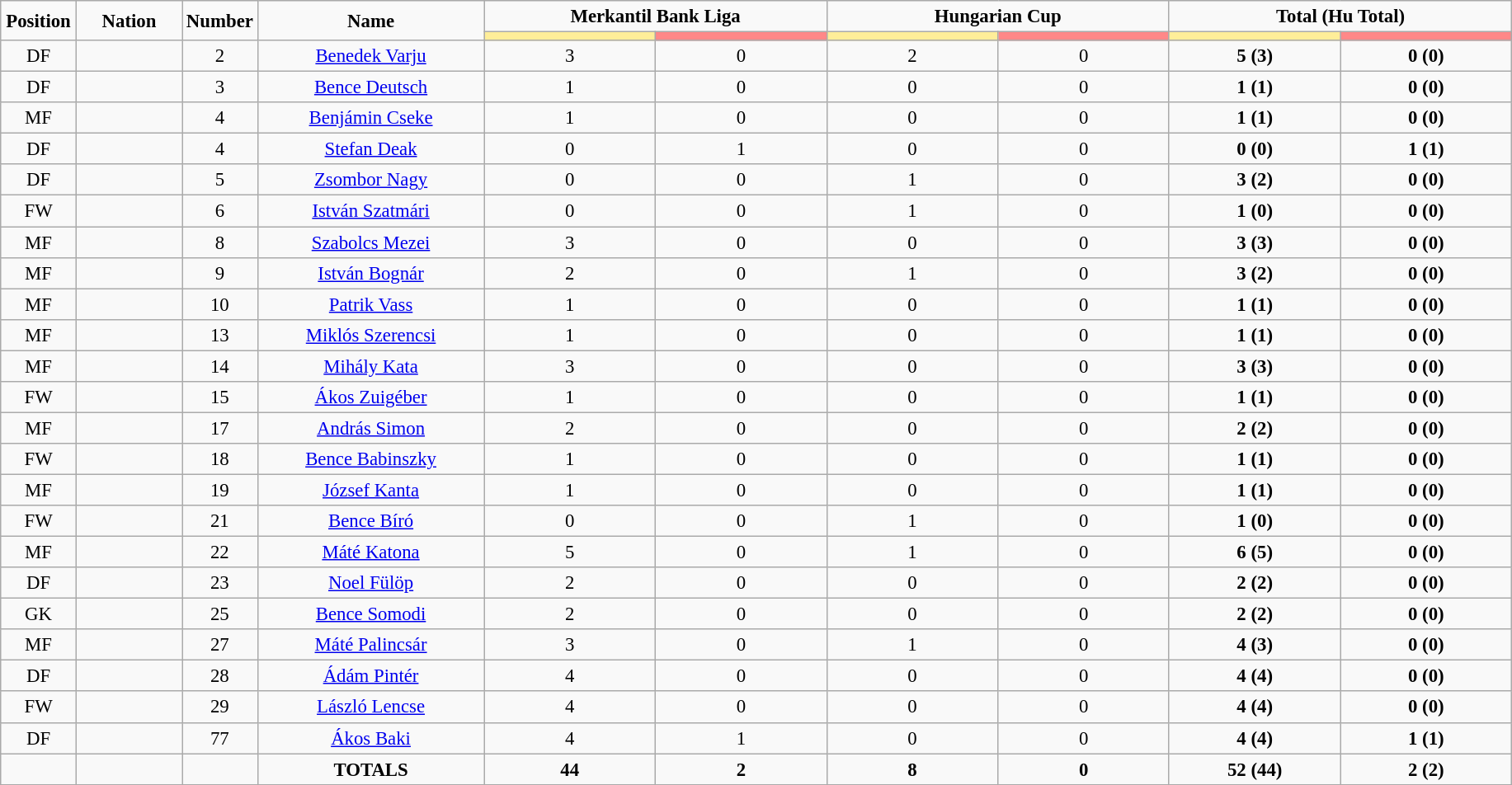<table class="wikitable" style="font-size: 95%; text-align: center;">
<tr>
<td rowspan="2" width="5%" align="center"><strong>Position</strong></td>
<td rowspan="2" width="7%" align="center"><strong>Nation</strong></td>
<td rowspan="2" width="5%" align="center"><strong>Number</strong></td>
<td rowspan="2" width="15%" align="center"><strong>Name</strong></td>
<td colspan="2" align="center"><strong>Merkantil Bank Liga</strong></td>
<td colspan="2" align="center"><strong>Hungarian Cup</strong></td>
<td colspan="2" align="center"><strong>Total (Hu Total)</strong></td>
</tr>
<tr>
<th width=60 style="background: #FFEE99"></th>
<th width=60 style="background: #FF8888"></th>
<th width=60 style="background: #FFEE99"></th>
<th width=60 style="background: #FF8888"></th>
<th width=60 style="background: #FFEE99"></th>
<th width=60 style="background: #FF8888"></th>
</tr>
<tr>
<td>DF</td>
<td></td>
<td>2</td>
<td><a href='#'>Benedek Varju</a></td>
<td>3</td>
<td>0</td>
<td>2</td>
<td>0</td>
<td><strong>5 (3)</strong></td>
<td><strong>0 (0)</strong></td>
</tr>
<tr>
<td>DF</td>
<td></td>
<td>3</td>
<td><a href='#'>Bence Deutsch</a></td>
<td>1</td>
<td>0</td>
<td>0</td>
<td>0</td>
<td><strong>1 (1)</strong></td>
<td><strong>0 (0)</strong></td>
</tr>
<tr>
<td>MF</td>
<td></td>
<td>4</td>
<td><a href='#'>Benjámin Cseke</a></td>
<td>1</td>
<td>0</td>
<td>0</td>
<td>0</td>
<td><strong>1 (1)</strong></td>
<td><strong>0 (0)</strong></td>
</tr>
<tr>
<td>DF</td>
<td></td>
<td>4</td>
<td><a href='#'>Stefan Deak</a></td>
<td>0</td>
<td>1</td>
<td>0</td>
<td>0</td>
<td><strong>0 (0)</strong></td>
<td><strong>1 (1)</strong></td>
</tr>
<tr>
<td>DF</td>
<td></td>
<td>5</td>
<td><a href='#'>Zsombor Nagy</a></td>
<td>0</td>
<td>0</td>
<td>1</td>
<td>0</td>
<td><strong>3 (2)</strong></td>
<td><strong>0 (0)</strong></td>
</tr>
<tr>
<td>FW</td>
<td></td>
<td>6</td>
<td><a href='#'>István Szatmári</a></td>
<td>0</td>
<td>0</td>
<td>1</td>
<td>0</td>
<td><strong>1 (0)</strong></td>
<td><strong>0 (0)</strong></td>
</tr>
<tr>
<td>MF</td>
<td></td>
<td>8</td>
<td><a href='#'>Szabolcs Mezei</a></td>
<td>3</td>
<td>0</td>
<td>0</td>
<td>0</td>
<td><strong>3 (3)</strong></td>
<td><strong>0 (0)</strong></td>
</tr>
<tr>
<td>MF</td>
<td></td>
<td>9</td>
<td><a href='#'>István Bognár</a></td>
<td>2</td>
<td>0</td>
<td>1</td>
<td>0</td>
<td><strong>3 (2)</strong></td>
<td><strong>0 (0)</strong></td>
</tr>
<tr>
<td>MF</td>
<td></td>
<td>10</td>
<td><a href='#'>Patrik Vass</a></td>
<td>1</td>
<td>0</td>
<td>0</td>
<td>0</td>
<td><strong>1 (1)</strong></td>
<td><strong>0 (0)</strong></td>
</tr>
<tr>
<td>MF</td>
<td></td>
<td>13</td>
<td><a href='#'>Miklós Szerencsi</a></td>
<td>1</td>
<td>0</td>
<td>0</td>
<td>0</td>
<td><strong>1 (1)</strong></td>
<td><strong>0 (0)</strong></td>
</tr>
<tr>
<td>MF</td>
<td></td>
<td>14</td>
<td><a href='#'>Mihály Kata</a></td>
<td>3</td>
<td>0</td>
<td>0</td>
<td>0</td>
<td><strong>3 (3)</strong></td>
<td><strong>0 (0)</strong></td>
</tr>
<tr>
<td>FW</td>
<td></td>
<td>15</td>
<td><a href='#'>Ákos Zuigéber</a></td>
<td>1</td>
<td>0</td>
<td>0</td>
<td>0</td>
<td><strong>1 (1)</strong></td>
<td><strong>0 (0)</strong></td>
</tr>
<tr>
<td>MF</td>
<td></td>
<td>17</td>
<td><a href='#'>András Simon</a></td>
<td>2</td>
<td>0</td>
<td>0</td>
<td>0</td>
<td><strong>2 (2)</strong></td>
<td><strong>0 (0)</strong></td>
</tr>
<tr>
<td>FW</td>
<td></td>
<td>18</td>
<td><a href='#'>Bence Babinszky</a></td>
<td>1</td>
<td>0</td>
<td>0</td>
<td>0</td>
<td><strong>1 (1)</strong></td>
<td><strong>0 (0)</strong></td>
</tr>
<tr>
<td>MF</td>
<td></td>
<td>19</td>
<td><a href='#'>József Kanta</a></td>
<td>1</td>
<td>0</td>
<td>0</td>
<td>0</td>
<td><strong>1 (1)</strong></td>
<td><strong>0 (0)</strong></td>
</tr>
<tr>
<td>FW</td>
<td></td>
<td>21</td>
<td><a href='#'>Bence Bíró</a></td>
<td>0</td>
<td>0</td>
<td>1</td>
<td>0</td>
<td><strong>1 (0)</strong></td>
<td><strong>0 (0)</strong></td>
</tr>
<tr>
<td>MF</td>
<td></td>
<td>22</td>
<td><a href='#'>Máté Katona</a></td>
<td>5</td>
<td>0</td>
<td>1</td>
<td>0</td>
<td><strong>6 (5)</strong></td>
<td><strong>0 (0)</strong></td>
</tr>
<tr>
<td>DF</td>
<td></td>
<td>23</td>
<td><a href='#'>Noel Fülöp</a></td>
<td>2</td>
<td>0</td>
<td>0</td>
<td>0</td>
<td><strong>2 (2)</strong></td>
<td><strong>0 (0)</strong></td>
</tr>
<tr>
<td>GK</td>
<td></td>
<td>25</td>
<td><a href='#'>Bence Somodi</a></td>
<td>2</td>
<td>0</td>
<td>0</td>
<td>0</td>
<td><strong>2 (2)</strong></td>
<td><strong>0 (0)</strong></td>
</tr>
<tr>
<td>MF</td>
<td></td>
<td>27</td>
<td><a href='#'>Máté Palincsár</a></td>
<td>3</td>
<td>0</td>
<td>1</td>
<td>0</td>
<td><strong>4 (3)</strong></td>
<td><strong>0 (0)</strong></td>
</tr>
<tr>
<td>DF</td>
<td></td>
<td>28</td>
<td><a href='#'>Ádám Pintér</a></td>
<td>4</td>
<td>0</td>
<td>0</td>
<td>0</td>
<td><strong>4 (4)</strong></td>
<td><strong>0 (0)</strong></td>
</tr>
<tr>
<td>FW</td>
<td></td>
<td>29</td>
<td><a href='#'>László Lencse</a></td>
<td>4</td>
<td>0</td>
<td>0</td>
<td>0</td>
<td><strong>4 (4)</strong></td>
<td><strong>0 (0)</strong></td>
</tr>
<tr>
<td>DF</td>
<td></td>
<td>77</td>
<td><a href='#'>Ákos Baki</a></td>
<td>4</td>
<td>1</td>
<td>0</td>
<td>0</td>
<td><strong>4 (4)</strong></td>
<td><strong>1 (1)</strong></td>
</tr>
<tr>
<td></td>
<td></td>
<td></td>
<td><strong>TOTALS</strong></td>
<td><strong>44</strong></td>
<td><strong>2</strong></td>
<td><strong>8</strong></td>
<td><strong>0</strong></td>
<td><strong>52 (44)</strong></td>
<td><strong>2 (2)</strong></td>
</tr>
<tr>
</tr>
</table>
